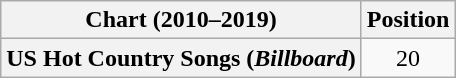<table class="wikitable plainrowheaders" style="text-align:center">
<tr>
<th scope="col">Chart (2010–2019)</th>
<th scope="col">Position</th>
</tr>
<tr>
<th scope="row">US Hot Country Songs (<em>Billboard</em>)</th>
<td>20</td>
</tr>
</table>
